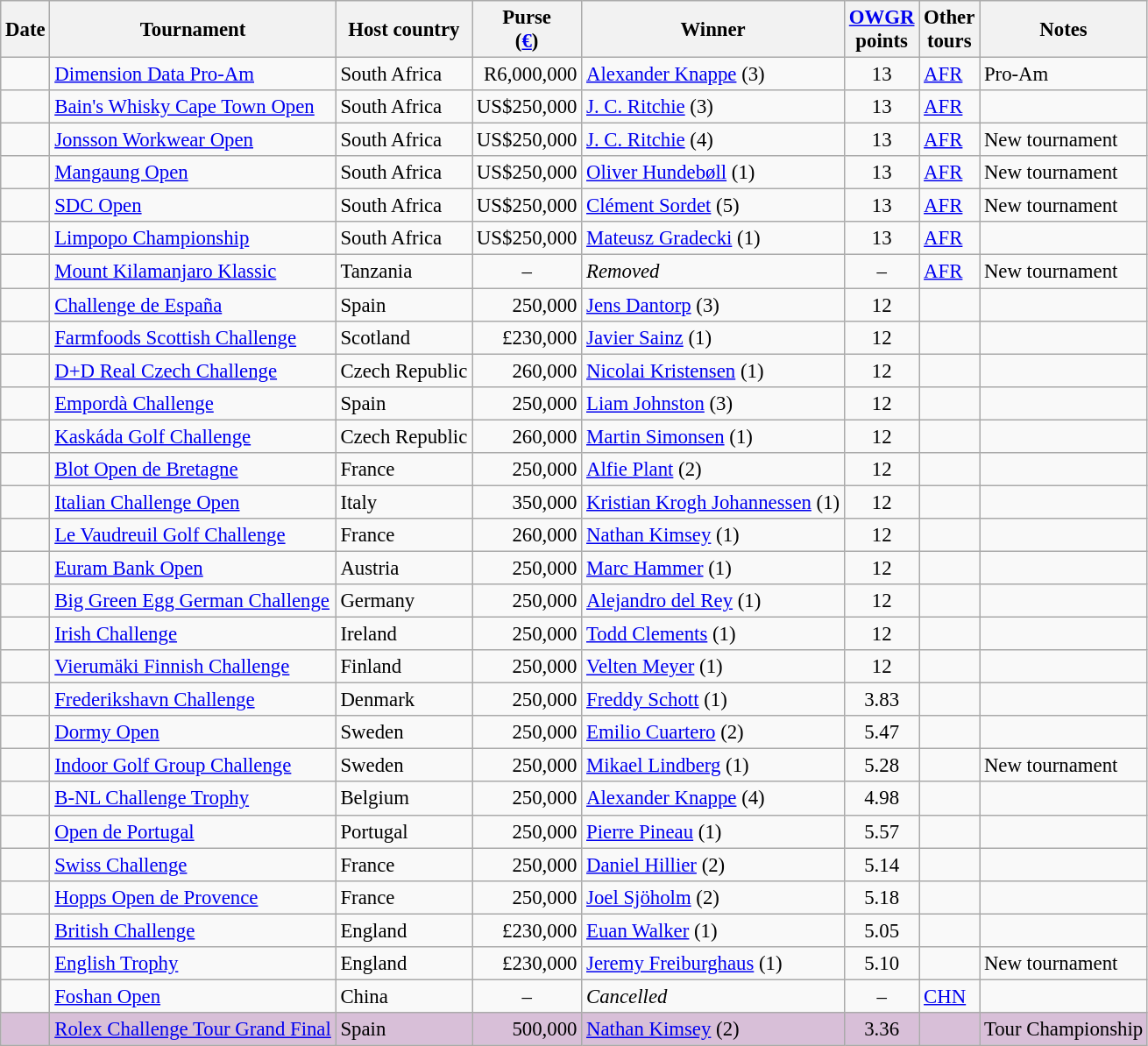<table class="wikitable" style="font-size:95%">
<tr>
<th>Date</th>
<th>Tournament</th>
<th>Host country</th>
<th>Purse<br>(<a href='#'>€</a>)</th>
<th>Winner</th>
<th><a href='#'>OWGR</a><br>points</th>
<th>Other<br>tours</th>
<th>Notes</th>
</tr>
<tr>
<td></td>
<td><a href='#'>Dimension Data Pro-Am</a></td>
<td>South Africa</td>
<td align=right>R6,000,000</td>
<td> <a href='#'>Alexander Knappe</a> (3)</td>
<td align=center>13</td>
<td><a href='#'>AFR</a></td>
<td>Pro-Am</td>
</tr>
<tr>
<td></td>
<td><a href='#'>Bain's Whisky Cape Town Open</a></td>
<td>South Africa</td>
<td align=right>US$250,000</td>
<td> <a href='#'>J. C. Ritchie</a> (3)</td>
<td align=center>13</td>
<td><a href='#'>AFR</a></td>
<td></td>
</tr>
<tr>
<td></td>
<td><a href='#'>Jonsson Workwear Open</a></td>
<td>South Africa</td>
<td align=right>US$250,000</td>
<td> <a href='#'>J. C. Ritchie</a> (4)</td>
<td align=center>13</td>
<td><a href='#'>AFR</a></td>
<td>New tournament</td>
</tr>
<tr>
<td></td>
<td><a href='#'>Mangaung Open</a></td>
<td>South Africa</td>
<td align=right>US$250,000</td>
<td> <a href='#'>Oliver Hundebøll</a> (1)</td>
<td align=center>13</td>
<td><a href='#'>AFR</a></td>
<td>New tournament</td>
</tr>
<tr>
<td></td>
<td><a href='#'>SDC Open</a></td>
<td>South Africa</td>
<td align=right>US$250,000</td>
<td> <a href='#'>Clément Sordet</a> (5)</td>
<td align=center>13</td>
<td><a href='#'>AFR</a></td>
<td>New tournament</td>
</tr>
<tr>
<td></td>
<td><a href='#'>Limpopo Championship</a></td>
<td>South Africa</td>
<td align=right>US$250,000</td>
<td> <a href='#'>Mateusz Gradecki</a> (1)</td>
<td align=center>13</td>
<td><a href='#'>AFR</a></td>
<td></td>
</tr>
<tr>
<td><s></s></td>
<td><a href='#'>Mount Kilamanjaro Klassic</a></td>
<td>Tanzania</td>
<td align=center>–</td>
<td><em>Removed</em></td>
<td align=center>–</td>
<td><a href='#'>AFR</a></td>
<td>New tournament</td>
</tr>
<tr>
<td></td>
<td><a href='#'>Challenge de España</a></td>
<td>Spain</td>
<td align=right>250,000</td>
<td> <a href='#'>Jens Dantorp</a> (3)</td>
<td align=center>12</td>
<td></td>
<td></td>
</tr>
<tr>
<td></td>
<td><a href='#'>Farmfoods Scottish Challenge</a></td>
<td>Scotland</td>
<td align=right>£230,000</td>
<td> <a href='#'>Javier Sainz</a> (1)</td>
<td align=center>12</td>
<td></td>
<td></td>
</tr>
<tr>
<td></td>
<td><a href='#'>D+D Real Czech Challenge</a></td>
<td>Czech Republic</td>
<td align=right>260,000</td>
<td> <a href='#'>Nicolai Kristensen</a> (1)</td>
<td align=center>12</td>
<td></td>
<td></td>
</tr>
<tr>
<td></td>
<td><a href='#'>Empordà Challenge</a></td>
<td>Spain</td>
<td align=right>250,000</td>
<td> <a href='#'>Liam Johnston</a> (3)</td>
<td align=center>12</td>
<td></td>
<td></td>
</tr>
<tr>
<td></td>
<td><a href='#'>Kaskáda Golf Challenge</a></td>
<td>Czech Republic</td>
<td align=right>260,000</td>
<td> <a href='#'>Martin Simonsen</a> (1)</td>
<td align=center>12</td>
<td></td>
<td></td>
</tr>
<tr>
<td></td>
<td><a href='#'>Blot Open de Bretagne</a></td>
<td>France</td>
<td align=right>250,000</td>
<td> <a href='#'>Alfie Plant</a> (2)</td>
<td align=center>12</td>
<td></td>
<td></td>
</tr>
<tr>
<td></td>
<td><a href='#'>Italian Challenge Open</a></td>
<td>Italy</td>
<td align=right>350,000</td>
<td> <a href='#'>Kristian Krogh Johannessen</a> (1)</td>
<td align=center>12</td>
<td></td>
<td></td>
</tr>
<tr>
<td></td>
<td><a href='#'>Le Vaudreuil Golf Challenge</a></td>
<td>France</td>
<td align=right>260,000</td>
<td> <a href='#'>Nathan Kimsey</a> (1)</td>
<td align=center>12</td>
<td></td>
<td></td>
</tr>
<tr>
<td></td>
<td><a href='#'>Euram Bank Open</a></td>
<td>Austria</td>
<td align=right>250,000</td>
<td> <a href='#'>Marc Hammer</a> (1)</td>
<td align=center>12</td>
<td></td>
<td></td>
</tr>
<tr>
<td></td>
<td><a href='#'>Big Green Egg German Challenge</a></td>
<td>Germany</td>
<td align=right>250,000</td>
<td> <a href='#'>Alejandro del Rey</a> (1)</td>
<td align=center>12</td>
<td></td>
<td></td>
</tr>
<tr>
<td></td>
<td><a href='#'>Irish Challenge</a></td>
<td>Ireland</td>
<td align=right>250,000</td>
<td> <a href='#'>Todd Clements</a> (1)</td>
<td align=center>12</td>
<td></td>
<td></td>
</tr>
<tr>
<td></td>
<td><a href='#'>Vierumäki Finnish Challenge</a></td>
<td>Finland</td>
<td align=right>250,000</td>
<td> <a href='#'>Velten Meyer</a> (1)</td>
<td align=center>12</td>
<td></td>
<td></td>
</tr>
<tr>
<td></td>
<td><a href='#'>Frederikshavn Challenge</a></td>
<td>Denmark</td>
<td align=right>250,000</td>
<td> <a href='#'>Freddy Schott</a> (1)</td>
<td align=center>3.83</td>
<td></td>
<td></td>
</tr>
<tr>
<td></td>
<td><a href='#'>Dormy Open</a></td>
<td>Sweden</td>
<td align=right>250,000</td>
<td> <a href='#'>Emilio Cuartero</a> (2)</td>
<td align=center>5.47</td>
<td></td>
<td></td>
</tr>
<tr>
<td></td>
<td><a href='#'>Indoor Golf Group Challenge</a></td>
<td>Sweden</td>
<td align=right>250,000</td>
<td> <a href='#'>Mikael Lindberg</a> (1)</td>
<td align=center>5.28</td>
<td></td>
<td>New tournament</td>
</tr>
<tr>
<td></td>
<td><a href='#'>B-NL Challenge Trophy</a></td>
<td>Belgium</td>
<td align=right>250,000</td>
<td> <a href='#'>Alexander Knappe</a> (4)</td>
<td align=center>4.98</td>
<td></td>
<td></td>
</tr>
<tr>
<td></td>
<td><a href='#'>Open de Portugal</a></td>
<td>Portugal</td>
<td align=right>250,000</td>
<td> <a href='#'>Pierre Pineau</a> (1)</td>
<td align=center>5.57</td>
<td></td>
<td></td>
</tr>
<tr>
<td></td>
<td><a href='#'>Swiss Challenge</a></td>
<td>France</td>
<td align=right>250,000</td>
<td> <a href='#'>Daniel Hillier</a> (2)</td>
<td align=center>5.14</td>
<td></td>
<td></td>
</tr>
<tr>
<td></td>
<td><a href='#'>Hopps Open de Provence</a></td>
<td>France</td>
<td align=right>250,000</td>
<td> <a href='#'>Joel Sjöholm</a> (2)</td>
<td align=center>5.18</td>
<td></td>
<td></td>
</tr>
<tr>
<td></td>
<td><a href='#'>British Challenge</a></td>
<td>England</td>
<td align=right>£230,000</td>
<td> <a href='#'>Euan Walker</a> (1)</td>
<td align=center>5.05</td>
<td></td>
<td></td>
</tr>
<tr>
<td></td>
<td><a href='#'>English Trophy</a></td>
<td>England</td>
<td align=right>£230,000</td>
<td> <a href='#'>Jeremy Freiburghaus</a> (1)</td>
<td align=center>5.10</td>
<td></td>
<td>New tournament</td>
</tr>
<tr>
<td><s></s></td>
<td><a href='#'>Foshan Open</a></td>
<td>China</td>
<td align=center>–</td>
<td><em>Cancelled</em></td>
<td align=center>–</td>
<td><a href='#'>CHN</a></td>
<td></td>
</tr>
<tr style="background:thistle;">
<td></td>
<td><a href='#'>Rolex Challenge Tour Grand Final</a></td>
<td>Spain</td>
<td align=right>500,000</td>
<td> <a href='#'>Nathan Kimsey</a> (2)</td>
<td align=center>3.36</td>
<td></td>
<td>Tour Championship</td>
</tr>
</table>
